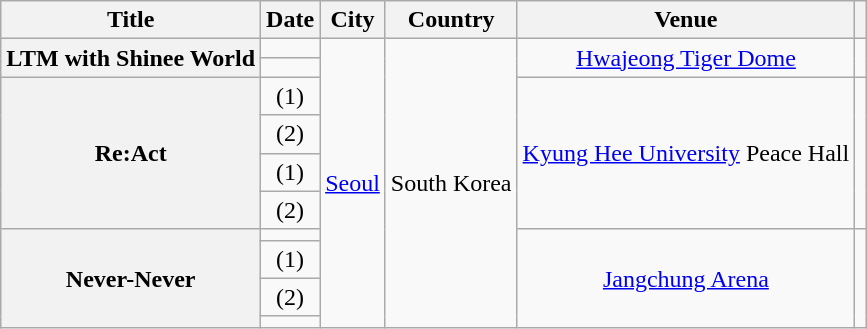<table class="wikitable sortable plainrowheaders" style="text-align:center;">
<tr>
<th scope="col">Title</th>
<th scope="col">Date</th>
<th scope="col">City</th>
<th scope="col">Country</th>
<th scope="col">Venue</th>
<th scope="col" class="unsortable"></th>
</tr>
<tr>
<th scope="row" rowspan="2">LTM with Shinee World</th>
<td></td>
<td rowspan="10"><a href='#'>Seoul</a></td>
<td rowspan="10">South Korea</td>
<td rowspan="2"><a href='#'>Hwajeong Tiger Dome</a></td>
<td rowspan="2"></td>
</tr>
<tr>
<td></td>
</tr>
<tr>
<th scope="row" rowspan="4">Re:Act</th>
<td> (1)</td>
<td rowspan="4"><a href='#'>Kyung Hee University</a> Peace Hall</td>
<td rowspan="4"></td>
</tr>
<tr>
<td> (2)</td>
</tr>
<tr>
<td> (1)</td>
</tr>
<tr>
<td> (2)</td>
</tr>
<tr>
<th scope="row" rowspan="4">Never-Never</th>
<td></td>
<td rowspan="4"><a href='#'>Jangchung Arena</a></td>
<td rowspan="4"></td>
</tr>
<tr>
<td> (1)</td>
</tr>
<tr>
<td> (2)</td>
</tr>
<tr>
<td></td>
</tr>
</table>
